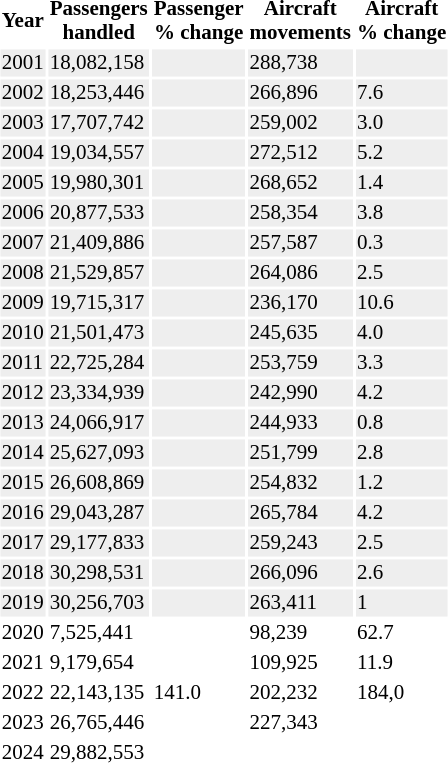<table class="toccolours sortable" style="padding:0.5em;font-size: 87.5%;margin:auto;">
<tr>
<th>Year</th>
<th>Passengers<br>handled</th>
<th>Passenger<br>% change</th>
<th>Aircraft<br>movements</th>
<th>Aircraft<br>% change</th>
</tr>
<tr style="background:#eee;">
<td>2001</td>
<td>18,082,158</td>
<td></td>
<td>288,738</td>
<td></td>
</tr>
<tr style="background:#eee;">
<td>2002</td>
<td>18,253,446</td>
<td></td>
<td>266,896</td>
<td> 7.6</td>
</tr>
<tr style="background:#eee;">
<td>2003</td>
<td>17,707,742</td>
<td></td>
<td>259,002</td>
<td> 3.0</td>
</tr>
<tr style="background:#eee;">
<td>2004</td>
<td>19,034,557</td>
<td></td>
<td>272,512</td>
<td> 5.2</td>
</tr>
<tr style="background:#eee;">
<td>2005</td>
<td>19,980,301</td>
<td></td>
<td>268,652</td>
<td> 1.4</td>
</tr>
<tr style="background:#eee;">
<td>2006</td>
<td>20,877,533</td>
<td></td>
<td>258,354</td>
<td> 3.8</td>
</tr>
<tr style="background:#eee;">
<td>2007</td>
<td>21,409,886</td>
<td></td>
<td>257,587</td>
<td> 0.3</td>
</tr>
<tr style="background:#eee;">
<td>2008</td>
<td>21,529,857</td>
<td></td>
<td>264,086</td>
<td> 2.5</td>
</tr>
<tr style="background:#eee;">
<td>2009</td>
<td>19,715,317</td>
<td></td>
<td>236,170</td>
<td> 10.6</td>
</tr>
<tr style="background:#eee;">
<td>2010</td>
<td>21,501,473</td>
<td></td>
<td>245,635</td>
<td> 4.0</td>
</tr>
<tr style="background:#eee;">
<td>2011</td>
<td>22,725,284</td>
<td></td>
<td>253,759</td>
<td> 3.3</td>
</tr>
<tr style="background:#eee;">
<td>2012</td>
<td>23,334,939</td>
<td></td>
<td>242,990</td>
<td> 4.2</td>
</tr>
<tr style="background:#eee;">
<td>2013</td>
<td>24,066,917</td>
<td></td>
<td>244,933</td>
<td> 0.8</td>
</tr>
<tr style="background:#eee;">
<td>2014</td>
<td>25,627,093</td>
<td></td>
<td>251,799</td>
<td> 2.8</td>
</tr>
<tr style="background:#eee;">
<td>2015</td>
<td>26,608,869</td>
<td></td>
<td>254,832</td>
<td> 1.2</td>
</tr>
<tr style="background:#eee;">
<td>2016</td>
<td>29,043,287</td>
<td></td>
<td>265,784</td>
<td> 4.2</td>
</tr>
<tr style="background:#eee;">
<td>2017</td>
<td>29,177,833</td>
<td></td>
<td>259,243</td>
<td> 2.5</td>
</tr>
<tr style="background:#eee;">
<td>2018</td>
<td>30,298,531</td>
<td></td>
<td>266,096</td>
<td> 2.6</td>
</tr>
<tr style="background:#eee;">
<td>2019</td>
<td>30,256,703</td>
<td></td>
<td>263,411</td>
<td> 1</td>
</tr>
<tr>
<td>2020</td>
<td>7,525,441</td>
<td> </td>
<td>98,239</td>
<td> 62.7</td>
</tr>
<tr>
<td>2021</td>
<td>9,179,654</td>
<td></td>
<td>109,925</td>
<td> 11.9</td>
</tr>
<tr>
<td>2022</td>
<td>22,143,135</td>
<td>141.0</td>
<td>202,232</td>
<td>184,0</td>
</tr>
<tr>
<td>2023</td>
<td>26,765,446</td>
<td></td>
<td>227,343</td>
<td></td>
</tr>
<tr>
<td>2024</td>
<td>29,882,553</td>
<td></td>
<td></td>
<td></td>
<td></td>
<td></td>
</tr>
</table>
